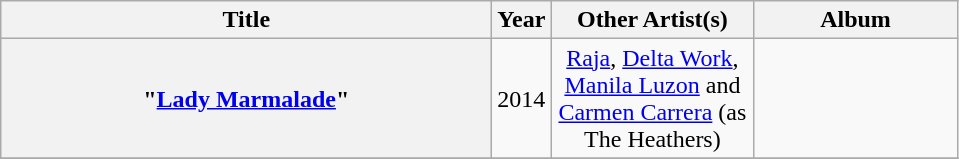<table class="wikitable plainrowheaders" style="text-align:center;">
<tr>
<th scope="col" style="width:20em;">Title</th>
<th scope="col" style="width:2em;">Year</th>
<th scope="col" style="width:8em;">Other Artist(s)</th>
<th scope="col" style="width:8em;">Album</th>
</tr>
<tr>
<th scope="row">"<a href='#'>Lady Marmalade</a>"</th>
<td>2014</td>
<td><a href='#'>Raja</a>, <a href='#'>Delta Work</a>, <a href='#'>Manila Luzon</a> and <a href='#'>Carmen Carrera</a> (as The Heathers)</td>
<td></td>
</tr>
<tr>
</tr>
</table>
